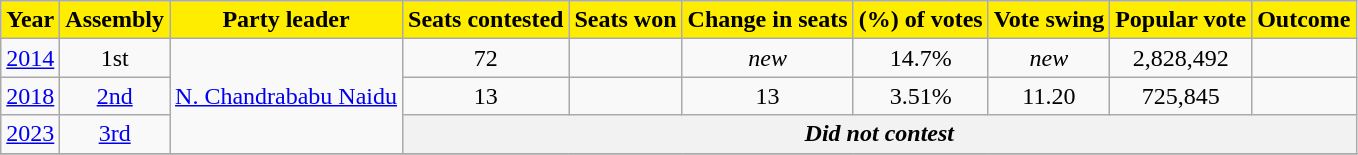<table class="wikitable sortable" style="text-align:center">
<tr>
<th style="background-color:#FFED00;color:black">Year</th>
<th style="background-color:#FFED00;color:black">Assembly</th>
<th style="background-color:#FFED00;color:black">Party leader</th>
<th style="background-color:#FFED00;color:black">Seats contested</th>
<th style="background-color:#FFED00;color:black">Seats won</th>
<th style="background-color:#FFED00;color:black">Change in seats</th>
<th style="background-color:#FFED00;color:black">(%) of votes</th>
<th style="background-color:#FFED00;color:black">Vote swing</th>
<th style="background-color:#FFED00;color:black">Popular vote</th>
<th style="background-color:#FFED00;color:black">Outcome</th>
</tr>
<tr>
<td><a href='#'>2014</a></td>
<td>1st</td>
<td rowspan=3><a href='#'>N. Chandrababu Naidu</a></td>
<td>72</td>
<td></td>
<td> <em>new</em></td>
<td>14.7%</td>
<td> <em>new</em></td>
<td>2,828,492</td>
<td></td>
</tr>
<tr>
<td><a href='#'>2018</a></td>
<td><a href='#'>2nd</a></td>
<td>13</td>
<td></td>
<td> 13</td>
<td>3.51%</td>
<td> 11.20</td>
<td>725,845</td>
<td></td>
</tr>
<tr>
<td><a href='#'>2023</a></td>
<td><a href='#'>3rd</a></td>
<th colspan=7><em>Did not contest</em></th>
</tr>
<tr>
</tr>
</table>
